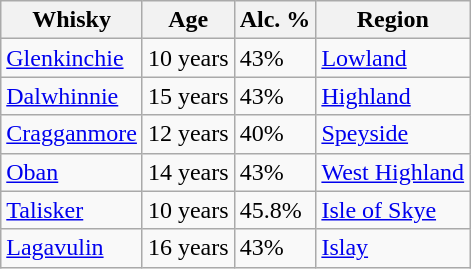<table class="wikitable">
<tr>
<th><strong>Whisky</strong></th>
<th><strong>Age</strong></th>
<th><strong>Alc. %</strong></th>
<th><strong>Region</strong></th>
</tr>
<tr>
<td><a href='#'>Glenkinchie</a></td>
<td>10 years</td>
<td>43%</td>
<td><a href='#'>Lowland</a></td>
</tr>
<tr>
<td><a href='#'>Dalwhinnie</a></td>
<td>15 years</td>
<td>43%</td>
<td><a href='#'>Highland</a></td>
</tr>
<tr>
<td><a href='#'>Cragganmore</a></td>
<td>12 years</td>
<td>40%</td>
<td><a href='#'>Speyside</a></td>
</tr>
<tr>
<td><a href='#'>Oban</a></td>
<td>14 years</td>
<td>43%</td>
<td><a href='#'>West Highland</a></td>
</tr>
<tr>
<td><a href='#'>Talisker</a></td>
<td>10 years</td>
<td>45.8%</td>
<td><a href='#'>Isle of Skye</a></td>
</tr>
<tr>
<td><a href='#'>Lagavulin</a></td>
<td>16 years</td>
<td>43%</td>
<td><a href='#'>Islay</a></td>
</tr>
</table>
